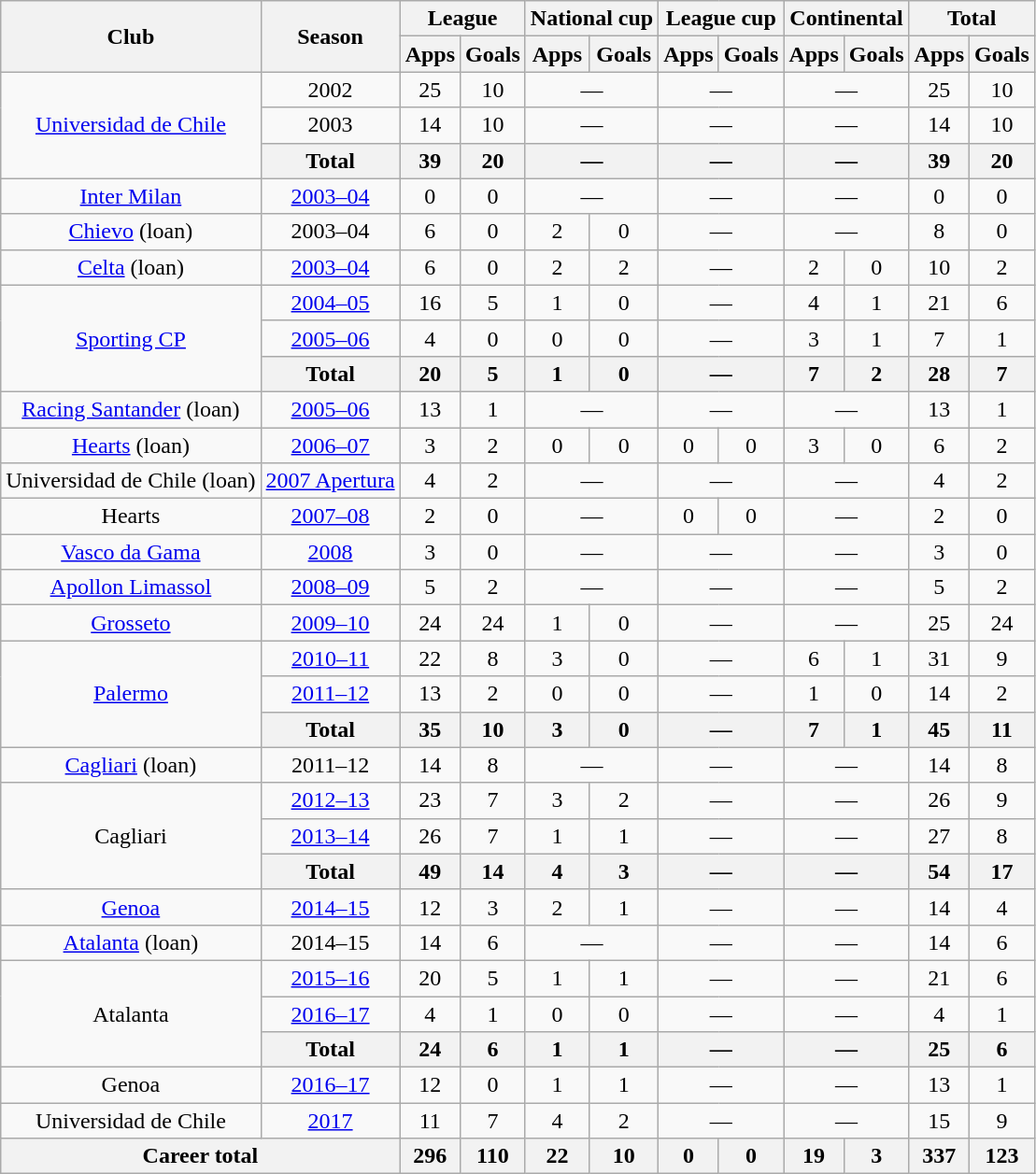<table class="wikitable" style="text-align:center">
<tr>
<th rowspan="2">Club</th>
<th rowspan="2">Season</th>
<th colspan="2">League</th>
<th colspan="2">National cup</th>
<th colspan="2">League cup</th>
<th colspan="2">Continental</th>
<th colspan="2">Total</th>
</tr>
<tr>
<th>Apps</th>
<th>Goals</th>
<th>Apps</th>
<th>Goals</th>
<th>Apps</th>
<th>Goals</th>
<th>Apps</th>
<th>Goals</th>
<th>Apps</th>
<th>Goals</th>
</tr>
<tr>
<td rowspan="3"><a href='#'>Universidad de Chile</a></td>
<td>2002</td>
<td>25</td>
<td>10</td>
<td colspan="2">—</td>
<td colspan="2">—</td>
<td colspan="2">—</td>
<td>25</td>
<td>10</td>
</tr>
<tr>
<td>2003</td>
<td>14</td>
<td>10</td>
<td colspan="2">—</td>
<td colspan="2">—</td>
<td colspan="2">—</td>
<td>14</td>
<td>10</td>
</tr>
<tr>
<th>Total</th>
<th>39</th>
<th>20</th>
<th colspan="2">—</th>
<th colspan="2">—</th>
<th colspan="2">—</th>
<th>39</th>
<th>20</th>
</tr>
<tr>
<td><a href='#'>Inter Milan</a></td>
<td><a href='#'>2003–04</a></td>
<td>0</td>
<td>0</td>
<td colspan="2">—</td>
<td colspan="2">—</td>
<td colspan="2">—</td>
<td>0</td>
<td>0</td>
</tr>
<tr>
<td><a href='#'>Chievo</a> (loan)</td>
<td>2003–04</td>
<td>6</td>
<td>0</td>
<td>2</td>
<td>0</td>
<td colspan="2">—</td>
<td colspan="2">—</td>
<td>8</td>
<td>0</td>
</tr>
<tr>
<td><a href='#'>Celta</a> (loan)</td>
<td><a href='#'>2003–04</a></td>
<td>6</td>
<td>0</td>
<td>2</td>
<td>2</td>
<td colspan="2">—</td>
<td>2</td>
<td>0</td>
<td>10</td>
<td>2</td>
</tr>
<tr>
<td rowspan="3"><a href='#'>Sporting CP</a></td>
<td><a href='#'>2004–05</a></td>
<td>16</td>
<td>5</td>
<td>1</td>
<td>0</td>
<td colspan="2">—</td>
<td>4</td>
<td>1</td>
<td>21</td>
<td>6</td>
</tr>
<tr>
<td><a href='#'>2005–06</a></td>
<td>4</td>
<td>0</td>
<td>0</td>
<td>0</td>
<td colspan="2">—</td>
<td>3</td>
<td>1</td>
<td>7</td>
<td>1</td>
</tr>
<tr>
<th>Total</th>
<th>20</th>
<th>5</th>
<th>1</th>
<th>0</th>
<th colspan="2">—</th>
<th>7</th>
<th>2</th>
<th>28</th>
<th>7</th>
</tr>
<tr>
<td><a href='#'>Racing Santander</a> (loan)</td>
<td><a href='#'>2005–06</a></td>
<td>13</td>
<td>1</td>
<td colspan="2">—</td>
<td colspan="2">—</td>
<td colspan="2">—</td>
<td>13</td>
<td>1</td>
</tr>
<tr>
<td><a href='#'>Hearts</a> (loan)</td>
<td><a href='#'>2006–07</a></td>
<td>3</td>
<td>2</td>
<td>0</td>
<td>0</td>
<td>0</td>
<td>0</td>
<td>3</td>
<td>0</td>
<td>6</td>
<td>2</td>
</tr>
<tr>
<td>Universidad de Chile (loan)</td>
<td><a href='#'>2007 Apertura</a></td>
<td>4</td>
<td>2</td>
<td colspan="2">—</td>
<td colspan="2">—</td>
<td colspan="2">—</td>
<td>4</td>
<td>2</td>
</tr>
<tr>
<td>Hearts</td>
<td><a href='#'>2007–08</a></td>
<td>2</td>
<td>0</td>
<td colspan="2">—</td>
<td>0</td>
<td>0</td>
<td colspan="2">—</td>
<td>2</td>
<td>0</td>
</tr>
<tr>
<td><a href='#'>Vasco da Gama</a></td>
<td><a href='#'>2008</a></td>
<td>3</td>
<td>0</td>
<td colspan="2">—</td>
<td colspan="2">—</td>
<td colspan="2">—</td>
<td>3</td>
<td>0</td>
</tr>
<tr>
<td><a href='#'>Apollon Limassol</a></td>
<td><a href='#'>2008–09</a></td>
<td>5</td>
<td>2</td>
<td colspan="2">—</td>
<td colspan="2">—</td>
<td colspan="2">—</td>
<td>5</td>
<td>2</td>
</tr>
<tr>
<td><a href='#'>Grosseto</a></td>
<td><a href='#'>2009–10</a></td>
<td>24</td>
<td>24</td>
<td>1</td>
<td>0</td>
<td colspan="2">—</td>
<td colspan="2">—</td>
<td>25</td>
<td>24</td>
</tr>
<tr>
<td rowspan="3"><a href='#'>Palermo</a></td>
<td><a href='#'>2010–11</a></td>
<td>22</td>
<td>8</td>
<td>3</td>
<td>0</td>
<td colspan="2">—</td>
<td>6</td>
<td>1</td>
<td>31</td>
<td>9</td>
</tr>
<tr>
<td><a href='#'>2011–12</a></td>
<td>13</td>
<td>2</td>
<td>0</td>
<td>0</td>
<td colspan="2">—</td>
<td>1</td>
<td>0</td>
<td>14</td>
<td>2</td>
</tr>
<tr>
<th>Total</th>
<th>35</th>
<th>10</th>
<th>3</th>
<th>0</th>
<th colspan="2">—</th>
<th>7</th>
<th>1</th>
<th>45</th>
<th>11</th>
</tr>
<tr>
<td><a href='#'>Cagliari</a> (loan)</td>
<td>2011–12</td>
<td>14</td>
<td>8</td>
<td colspan="2">—</td>
<td colspan="2">—</td>
<td colspan="2">—</td>
<td>14</td>
<td>8</td>
</tr>
<tr>
<td rowspan="3">Cagliari</td>
<td><a href='#'>2012–13</a></td>
<td>23</td>
<td>7</td>
<td>3</td>
<td>2</td>
<td colspan="2">—</td>
<td colspan="2">—</td>
<td>26</td>
<td>9</td>
</tr>
<tr>
<td><a href='#'>2013–14</a></td>
<td>26</td>
<td>7</td>
<td>1</td>
<td>1</td>
<td colspan="2">—</td>
<td colspan="2">—</td>
<td>27</td>
<td>8</td>
</tr>
<tr>
<th>Total</th>
<th>49</th>
<th>14</th>
<th>4</th>
<th>3</th>
<th colspan="2">—</th>
<th colspan="2">—</th>
<th>54</th>
<th>17</th>
</tr>
<tr>
<td><a href='#'>Genoa</a></td>
<td><a href='#'>2014–15</a></td>
<td>12</td>
<td>3</td>
<td>2</td>
<td>1</td>
<td colspan="2">—</td>
<td colspan="2">—</td>
<td>14</td>
<td>4</td>
</tr>
<tr>
<td><a href='#'>Atalanta</a> (loan)</td>
<td>2014–15</td>
<td>14</td>
<td>6</td>
<td colspan="2">—</td>
<td colspan="2">—</td>
<td colspan="2">—</td>
<td>14</td>
<td>6</td>
</tr>
<tr>
<td rowspan="3">Atalanta</td>
<td><a href='#'>2015–16</a></td>
<td>20</td>
<td>5</td>
<td>1</td>
<td>1</td>
<td colspan="2">—</td>
<td colspan="2">—</td>
<td>21</td>
<td>6</td>
</tr>
<tr>
<td><a href='#'>2016–17</a></td>
<td>4</td>
<td>1</td>
<td>0</td>
<td>0</td>
<td colspan="2">—</td>
<td colspan="2">—</td>
<td>4</td>
<td>1</td>
</tr>
<tr>
<th>Total</th>
<th>24</th>
<th>6</th>
<th>1</th>
<th>1</th>
<th colspan="2">—</th>
<th colspan="2">—</th>
<th>25</th>
<th>6</th>
</tr>
<tr>
<td>Genoa</td>
<td><a href='#'>2016–17</a></td>
<td>12</td>
<td>0</td>
<td>1</td>
<td>1</td>
<td colspan="2">—</td>
<td colspan="2">—</td>
<td>13</td>
<td>1</td>
</tr>
<tr>
<td>Universidad de Chile</td>
<td><a href='#'>2017</a></td>
<td>11</td>
<td>7</td>
<td>4</td>
<td>2</td>
<td colspan="2">—</td>
<td colspan="2">—</td>
<td>15</td>
<td>9</td>
</tr>
<tr>
<th colspan="2">Career total</th>
<th>296</th>
<th>110</th>
<th>22</th>
<th>10</th>
<th>0</th>
<th>0</th>
<th>19</th>
<th>3</th>
<th>337</th>
<th>123</th>
</tr>
</table>
